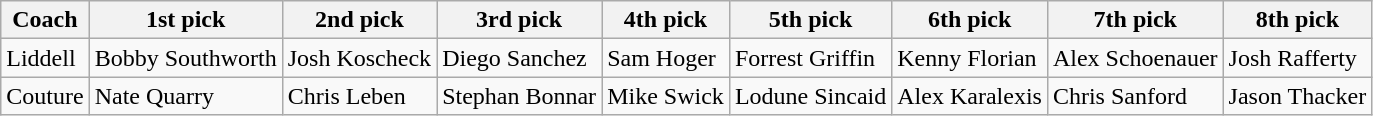<table class="wikitable">
<tr>
<th>Coach</th>
<th>1st pick</th>
<th>2nd pick</th>
<th>3rd pick</th>
<th>4th pick</th>
<th>5th pick</th>
<th>6th pick</th>
<th>7th pick</th>
<th>8th pick</th>
</tr>
<tr>
<td>Liddell</td>
<td>Bobby Southworth</td>
<td>Josh Koscheck</td>
<td>Diego Sanchez</td>
<td>Sam Hoger</td>
<td>Forrest Griffin</td>
<td>Kenny Florian</td>
<td>Alex Schoenauer</td>
<td>Josh Rafferty</td>
</tr>
<tr>
<td>Couture</td>
<td>Nate Quarry</td>
<td>Chris Leben</td>
<td>Stephan Bonnar</td>
<td>Mike Swick</td>
<td>Lodune Sincaid</td>
<td>Alex Karalexis</td>
<td>Chris Sanford</td>
<td>Jason Thacker</td>
</tr>
</table>
